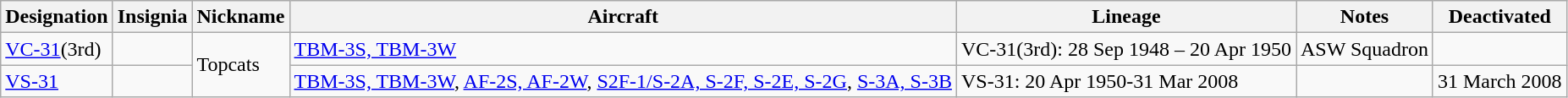<table class="wikitable">
<tr>
<th>Designation</th>
<th>Insignia</th>
<th>Nickname</th>
<th>Aircraft</th>
<th>Lineage</th>
<th>Notes</th>
<th>Deactivated</th>
</tr>
<tr>
<td><a href='#'>VC-31</a>(3rd)</td>
<td></td>
<td Rowspan="2">Topcats</td>
<td><a href='#'>TBM-3S, TBM-3W</a></td>
<td style="white-space: nowrap;">VC-31(3rd): 28 Sep 1948 – 20 Apr 1950</td>
<td>ASW Squadron</td>
</tr>
<tr>
<td><a href='#'>VS-31</a></td>
<td></td>
<td><a href='#'>TBM-3S, TBM-3W</a>, <a href='#'>AF-2S, AF-2W</a>, <a href='#'>S2F-1/S-2A, S-2F, S-2E, S-2G</a>, <a href='#'>S-3A, S-3B</a></td>
<td>VS-31: 20 Apr 1950-31 Mar 2008</td>
<td></td>
<td>31 March 2008</td>
</tr>
</table>
